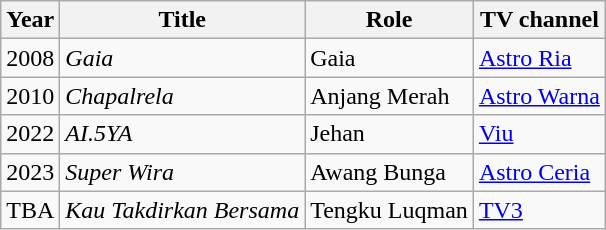<table class="wikitable">
<tr>
<th>Year</th>
<th>Title</th>
<th>Role</th>
<th>TV channel</th>
</tr>
<tr>
<td>2008</td>
<td><em>Gaia</em></td>
<td>Gaia</td>
<td><a href='#'>Astro Ria</a></td>
</tr>
<tr>
<td>2010</td>
<td><em>Chapalrela</em></td>
<td>Anjang Merah</td>
<td><a href='#'>Astro Warna</a></td>
</tr>
<tr>
<td>2022</td>
<td><em>AI.5YA</em></td>
<td>Jehan</td>
<td><a href='#'>Viu</a></td>
</tr>
<tr>
<td>2023</td>
<td><em>Super Wira</em></td>
<td>Awang Bunga</td>
<td><a href='#'>Astro Ceria</a></td>
</tr>
<tr>
<td>TBA</td>
<td><em>Kau Takdirkan Bersama</em></td>
<td>Tengku Luqman</td>
<td><a href='#'>TV3</a></td>
</tr>
</table>
